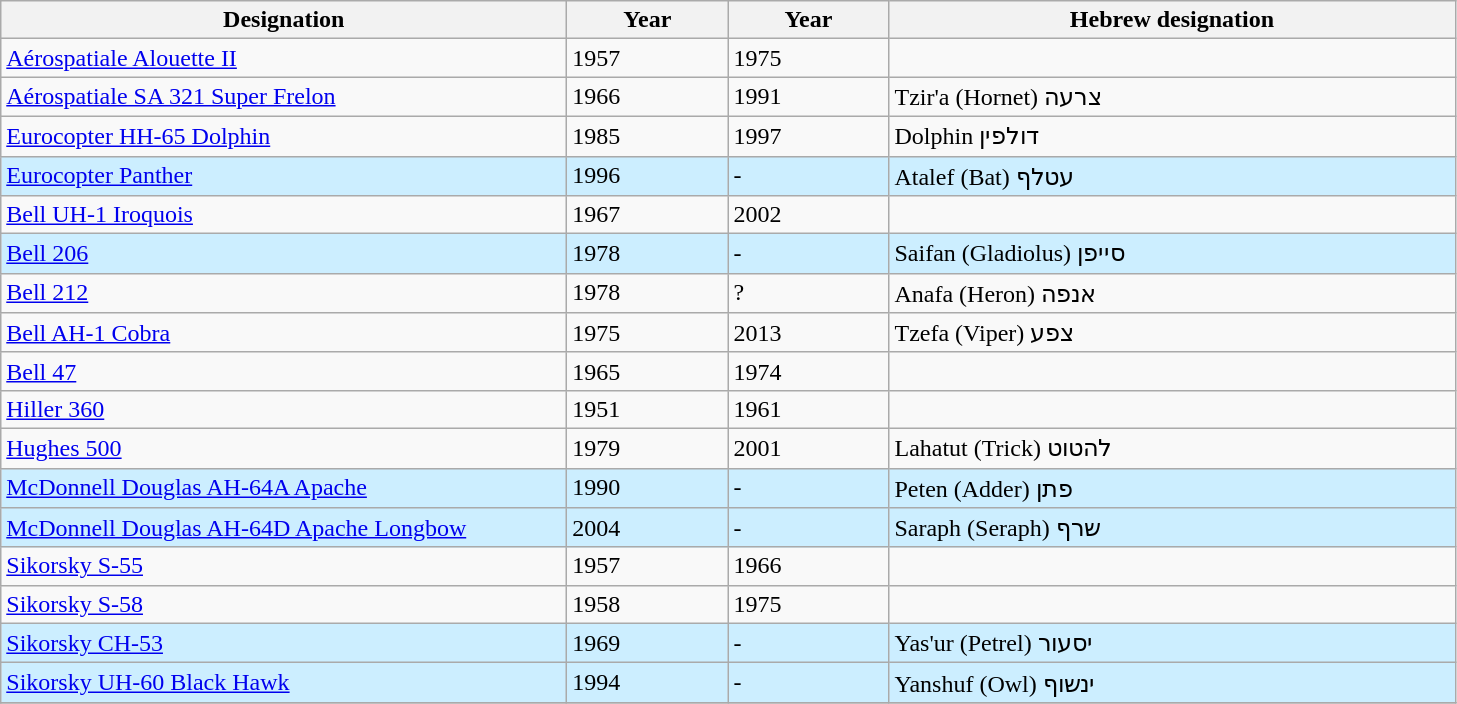<table class="wikitable sortable">
<tr>
<th width="370">Designation</th>
<th width="100">Year</th>
<th width="100">Year</th>
<th width="370">Hebrew designation</th>
</tr>
<tr>
<td> <a href='#'>Aérospatiale Alouette II</a></td>
<td>1957</td>
<td>1975</td>
<td></td>
</tr>
<tr>
<td> <a href='#'>Aérospatiale SA 321 Super Frelon</a></td>
<td>1966</td>
<td>1991</td>
<td>Tzir'a (Hornet) צרעה</td>
</tr>
<tr>
<td> <a href='#'>Eurocopter HH-65 Dolphin</a></td>
<td>1985</td>
<td>1997</td>
<td>Dolphin דולפין</td>
</tr>
<tr style="background:#cceeff">
<td> <a href='#'>Eurocopter Panther</a></td>
<td>1996</td>
<td>-</td>
<td>Atalef (Bat) עטלף</td>
</tr>
<tr>
<td> <a href='#'>Bell UH-1 Iroquois</a></td>
<td>1967</td>
<td>2002</td>
<td></td>
</tr>
<tr style="background:#cceeff">
<td> <a href='#'>Bell 206</a></td>
<td>1978</td>
<td>-</td>
<td>Saifan (Gladiolus) סייפן</td>
</tr>
<tr>
<td> <a href='#'>Bell 212</a></td>
<td>1978</td>
<td>?</td>
<td>Anafa (Heron) אנפה</td>
</tr>
<tr>
<td> <a href='#'>Bell AH-1 Cobra</a></td>
<td>1975</td>
<td>2013</td>
<td>Tzefa (Viper) צפע</td>
</tr>
<tr>
<td> <a href='#'>Bell 47</a></td>
<td>1965</td>
<td>1974</td>
<td></td>
</tr>
<tr>
<td> <a href='#'>Hiller 360</a></td>
<td>1951</td>
<td>1961</td>
<td></td>
</tr>
<tr>
<td> <a href='#'>Hughes 500</a></td>
<td>1979</td>
<td>2001</td>
<td>Lahatut (Trick) להטוט</td>
</tr>
<tr style="background:#cceeff">
<td> <a href='#'>McDonnell Douglas AH-64A Apache</a></td>
<td>1990</td>
<td>-</td>
<td>Peten (Adder) פתן</td>
</tr>
<tr style="background:#cceeff">
<td> <a href='#'>McDonnell Douglas AH-64D Apache Longbow</a></td>
<td>2004</td>
<td>-</td>
<td>Saraph (Seraph) שרף</td>
</tr>
<tr>
<td> <a href='#'>Sikorsky S-55</a></td>
<td>1957</td>
<td>1966</td>
<td></td>
</tr>
<tr>
<td> <a href='#'>Sikorsky S-58</a></td>
<td>1958</td>
<td>1975</td>
<td></td>
</tr>
<tr style="background:#cceeff">
<td> <a href='#'>Sikorsky CH-53</a></td>
<td>1969</td>
<td>-</td>
<td>Yas'ur (Petrel) יסעור</td>
</tr>
<tr style="background:#cceeff">
<td> <a href='#'>Sikorsky UH-60 Black Hawk</a></td>
<td>1994</td>
<td>-</td>
<td>Yanshuf (Owl) ינשוף</td>
</tr>
<tr>
</tr>
</table>
